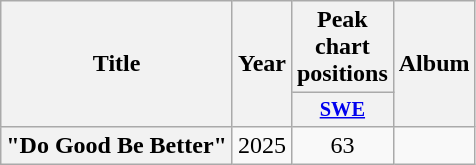<table class="wikitable plainrowheaders" style="text-align:center;">
<tr>
<th scope="col" rowspan="2">Title</th>
<th scope="col" rowspan="2">Year</th>
<th scope="col" colspan="1">Peak chart positions</th>
<th scope="col" rowspan="2">Album</th>
</tr>
<tr>
<th scope="col" style="width:3em;font-size:85%;"><a href='#'>SWE</a></th>
</tr>
<tr>
<th scope="row">"Do Good Be Better"</th>
<td>2025</td>
<td>63</td>
<td></td>
</tr>
</table>
